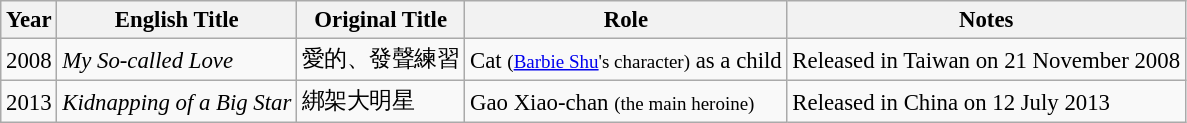<table class="wikitable" style="font-size: 95%;">
<tr>
<th>Year</th>
<th>English Title</th>
<th>Original Title</th>
<th>Role</th>
<th>Notes</th>
</tr>
<tr>
<td>2008</td>
<td><em>My So-called Love</em></td>
<td>愛的、發聲練習</td>
<td>Cat <small>(<a href='#'>Barbie Shu</a>'s character)</small> as a child</td>
<td>Released in Taiwan on 21 November 2008</td>
</tr>
<tr>
<td>2013</td>
<td><em>Kidnapping of a Big Star</em></td>
<td>綁架大明星</td>
<td>Gao Xiao-chan <small>(the main heroine)</small></td>
<td>Released in China on 12 July 2013</td>
</tr>
</table>
